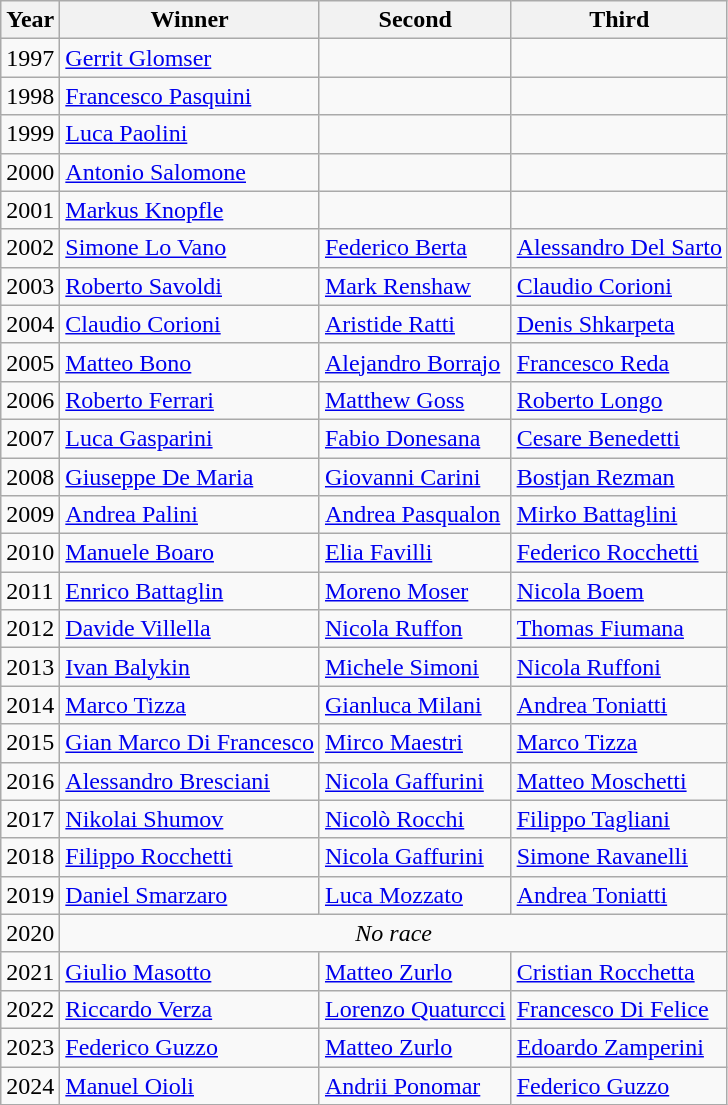<table class="wikitable">
<tr>
<th>Year</th>
<th>Winner</th>
<th>Second</th>
<th>Third</th>
</tr>
<tr>
<td>1997</td>
<td> <a href='#'>Gerrit Glomser</a></td>
<td></td>
<td></td>
</tr>
<tr>
<td>1998</td>
<td> <a href='#'>Francesco Pasquini</a></td>
<td></td>
<td></td>
</tr>
<tr>
<td>1999</td>
<td> <a href='#'>Luca Paolini</a></td>
<td></td>
<td></td>
</tr>
<tr>
<td>2000</td>
<td> <a href='#'>Antonio Salomone</a></td>
<td></td>
<td></td>
</tr>
<tr>
<td>2001</td>
<td> <a href='#'>Markus Knopfle</a></td>
<td></td>
<td></td>
</tr>
<tr>
<td>2002</td>
<td> <a href='#'>Simone Lo Vano</a></td>
<td> <a href='#'>Federico Berta</a></td>
<td> <a href='#'>Alessandro Del Sarto</a></td>
</tr>
<tr>
<td>2003</td>
<td> <a href='#'>Roberto Savoldi</a></td>
<td> <a href='#'>Mark Renshaw</a></td>
<td> <a href='#'>Claudio Corioni</a></td>
</tr>
<tr>
<td>2004</td>
<td> <a href='#'>Claudio Corioni</a></td>
<td> <a href='#'>Aristide Ratti</a></td>
<td> <a href='#'>Denis Shkarpeta</a></td>
</tr>
<tr>
<td>2005</td>
<td> <a href='#'>Matteo Bono</a></td>
<td> <a href='#'>Alejandro Borrajo</a></td>
<td> <a href='#'>Francesco Reda</a></td>
</tr>
<tr>
<td>2006</td>
<td> <a href='#'>Roberto Ferrari</a></td>
<td> <a href='#'>Matthew Goss</a></td>
<td> <a href='#'>Roberto Longo</a></td>
</tr>
<tr>
<td>2007</td>
<td> <a href='#'>Luca Gasparini</a></td>
<td> <a href='#'>Fabio Donesana</a></td>
<td> <a href='#'>Cesare Benedetti</a></td>
</tr>
<tr>
<td>2008</td>
<td> <a href='#'>Giuseppe De Maria</a></td>
<td> <a href='#'>Giovanni Carini</a></td>
<td> <a href='#'>Bostjan Rezman</a></td>
</tr>
<tr>
<td>2009</td>
<td> <a href='#'>Andrea Palini</a></td>
<td> <a href='#'>Andrea Pasqualon</a></td>
<td> <a href='#'>Mirko Battaglini</a></td>
</tr>
<tr>
<td>2010</td>
<td> <a href='#'>Manuele Boaro</a></td>
<td> <a href='#'>Elia Favilli</a></td>
<td> <a href='#'>Federico Rocchetti</a></td>
</tr>
<tr>
<td>2011</td>
<td> <a href='#'>Enrico Battaglin</a></td>
<td> <a href='#'>Moreno Moser</a></td>
<td> <a href='#'>Nicola Boem</a></td>
</tr>
<tr>
<td>2012</td>
<td> <a href='#'>Davide Villella</a></td>
<td> <a href='#'>Nicola Ruffon</a></td>
<td> <a href='#'>Thomas Fiumana</a></td>
</tr>
<tr>
<td>2013</td>
<td> <a href='#'>Ivan Balykin</a></td>
<td> <a href='#'>Michele Simoni</a></td>
<td> <a href='#'>Nicola Ruffoni</a></td>
</tr>
<tr>
<td>2014</td>
<td> <a href='#'>Marco Tizza</a></td>
<td> <a href='#'>Gianluca Milani</a></td>
<td> <a href='#'>Andrea Toniatti</a></td>
</tr>
<tr>
<td>2015</td>
<td> <a href='#'>Gian Marco Di Francesco</a></td>
<td> <a href='#'>Mirco Maestri</a></td>
<td> <a href='#'>Marco Tizza</a></td>
</tr>
<tr>
<td>2016</td>
<td> <a href='#'>Alessandro Bresciani</a></td>
<td> <a href='#'>Nicola Gaffurini</a></td>
<td> <a href='#'>Matteo Moschetti</a></td>
</tr>
<tr>
<td>2017</td>
<td> <a href='#'>Nikolai Shumov</a></td>
<td> <a href='#'>Nicolò Rocchi</a></td>
<td> <a href='#'>Filippo Tagliani</a></td>
</tr>
<tr>
<td>2018</td>
<td> <a href='#'>Filippo Rocchetti</a></td>
<td> <a href='#'>Nicola Gaffurini</a></td>
<td> <a href='#'>Simone Ravanelli</a></td>
</tr>
<tr>
<td>2019</td>
<td> <a href='#'>Daniel Smarzaro</a></td>
<td> <a href='#'>Luca Mozzato</a></td>
<td> <a href='#'>Andrea Toniatti</a></td>
</tr>
<tr>
<td>2020</td>
<td colspan=3 align=center><em>No race</em></td>
</tr>
<tr>
<td>2021</td>
<td> <a href='#'>Giulio Masotto</a></td>
<td> <a href='#'>Matteo Zurlo</a></td>
<td> <a href='#'>Cristian Rocchetta</a></td>
</tr>
<tr>
<td>2022</td>
<td> <a href='#'>Riccardo Verza</a></td>
<td> <a href='#'>Lorenzo Quaturcci</a></td>
<td> <a href='#'>Francesco Di Felice</a></td>
</tr>
<tr>
<td>2023</td>
<td> <a href='#'>Federico Guzzo</a></td>
<td> <a href='#'>Matteo Zurlo</a></td>
<td> <a href='#'>Edoardo Zamperini</a></td>
</tr>
<tr>
<td>2024</td>
<td> <a href='#'>Manuel Oioli</a></td>
<td> <a href='#'>Andrii Ponomar</a></td>
<td> <a href='#'>Federico Guzzo</a></td>
</tr>
</table>
